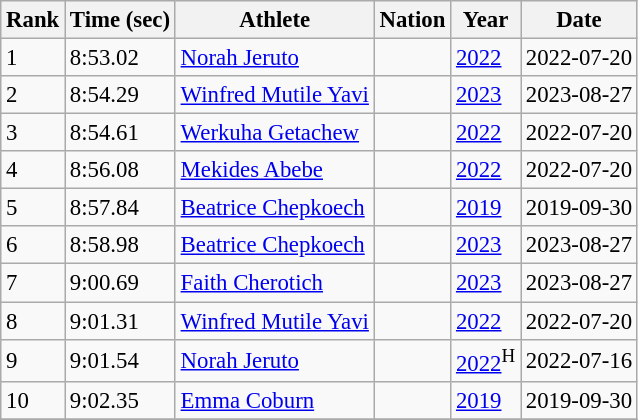<table class=wikitable style="font-size:95%">
<tr>
<th>Rank</th>
<th>Time (sec)</th>
<th>Athlete</th>
<th>Nation</th>
<th>Year</th>
<th>Date</th>
</tr>
<tr>
<td>1</td>
<td>8:53.02</td>
<td><a href='#'>Norah Jeruto</a></td>
<td></td>
<td><a href='#'>2022</a></td>
<td>2022-07-20</td>
</tr>
<tr>
<td>2</td>
<td>8:54.29</td>
<td><a href='#'>Winfred Mutile Yavi</a></td>
<td></td>
<td><a href='#'>2023</a></td>
<td>2023-08-27</td>
</tr>
<tr>
<td>3</td>
<td>8:54.61</td>
<td><a href='#'>Werkuha Getachew</a></td>
<td></td>
<td><a href='#'>2022</a></td>
<td>2022-07-20</td>
</tr>
<tr>
<td>4</td>
<td>8:56.08</td>
<td><a href='#'>Mekides Abebe</a></td>
<td></td>
<td><a href='#'>2022</a></td>
<td>2022-07-20</td>
</tr>
<tr>
<td>5</td>
<td>8:57.84</td>
<td><a href='#'>Beatrice Chepkoech</a></td>
<td></td>
<td><a href='#'>2019</a></td>
<td>2019-09-30</td>
</tr>
<tr>
<td>6</td>
<td>8:58.98</td>
<td><a href='#'>Beatrice Chepkoech</a></td>
<td></td>
<td><a href='#'>2023</a></td>
<td>2023-08-27</td>
</tr>
<tr>
<td>7</td>
<td>9:00.69</td>
<td><a href='#'>Faith Cherotich</a></td>
<td></td>
<td><a href='#'>2023</a></td>
<td>2023-08-27</td>
</tr>
<tr>
<td>8</td>
<td>9:01.31</td>
<td><a href='#'>Winfred Mutile Yavi</a></td>
<td></td>
<td><a href='#'>2022</a></td>
<td>2022-07-20</td>
</tr>
<tr>
<td>9</td>
<td>9:01.54</td>
<td><a href='#'>Norah Jeruto</a></td>
<td></td>
<td><a href='#'>2022</a><sup>H</sup></td>
<td>2022-07-16</td>
</tr>
<tr>
<td>10</td>
<td>9:02.35</td>
<td><a href='#'>Emma Coburn</a></td>
<td></td>
<td><a href='#'>2019</a></td>
<td>2019-09-30</td>
</tr>
<tr>
</tr>
</table>
